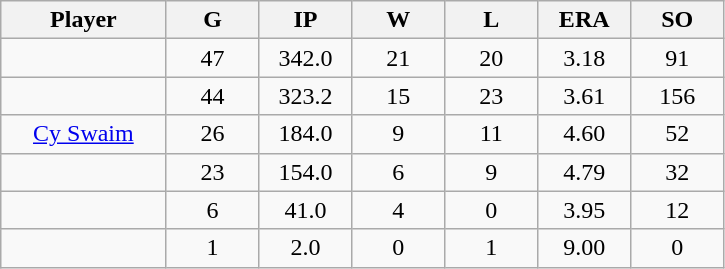<table class="wikitable sortable">
<tr>
<th bgcolor="#DDDDFF" width="16%">Player</th>
<th bgcolor="#DDDDFF" width="9%">G</th>
<th bgcolor="#DDDDFF" width="9%">IP</th>
<th bgcolor="#DDDDFF" width="9%">W</th>
<th bgcolor="#DDDDFF" width="9%">L</th>
<th bgcolor="#DDDDFF" width="9%">ERA</th>
<th bgcolor="#DDDDFF" width="9%">SO</th>
</tr>
<tr align="center">
<td></td>
<td>47</td>
<td>342.0</td>
<td>21</td>
<td>20</td>
<td>3.18</td>
<td>91</td>
</tr>
<tr align="center">
<td></td>
<td>44</td>
<td>323.2</td>
<td>15</td>
<td>23</td>
<td>3.61</td>
<td>156</td>
</tr>
<tr align="center">
<td><a href='#'>Cy Swaim</a></td>
<td>26</td>
<td>184.0</td>
<td>9</td>
<td>11</td>
<td>4.60</td>
<td>52</td>
</tr>
<tr align=center>
<td></td>
<td>23</td>
<td>154.0</td>
<td>6</td>
<td>9</td>
<td>4.79</td>
<td>32</td>
</tr>
<tr align="center">
<td></td>
<td>6</td>
<td>41.0</td>
<td>4</td>
<td>0</td>
<td>3.95</td>
<td>12</td>
</tr>
<tr align="center">
<td></td>
<td>1</td>
<td>2.0</td>
<td>0</td>
<td>1</td>
<td>9.00</td>
<td>0</td>
</tr>
</table>
